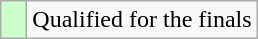<table class=wikitable>
<tr>
<td width=10px bgcolor="#ccffcc"></td>
<td>Qualified for the finals</td>
</tr>
</table>
